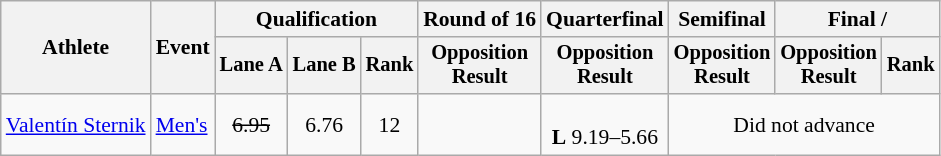<table class=wikitable style=font-size:90%;text-align:center>
<tr>
<th rowspan=2>Athlete</th>
<th rowspan=2>Event</th>
<th colspan=3>Qualification</th>
<th>Round of 16</th>
<th>Quarterfinal</th>
<th>Semifinal</th>
<th colspan=2>Final / </th>
</tr>
<tr style=font-size:95%>
<th>Lane A</th>
<th>Lane B</th>
<th>Rank</th>
<th>Opposition<br>Result</th>
<th>Opposition<br>Result</th>
<th>Opposition<br>Result</th>
<th>Opposition<br>Result</th>
<th>Rank</th>
</tr>
<tr>
<td align=left><a href='#'>Valentín Sternik</a></td>
<td align=left><a href='#'>Men's</a></td>
<td><s>6.95</s></td>
<td>6.76</td>
<td>12</td>
<td><br></td>
<td><br><strong>L</strong> 9.19–5.66</td>
<td colspan=3>Did not advance</td>
</tr>
</table>
